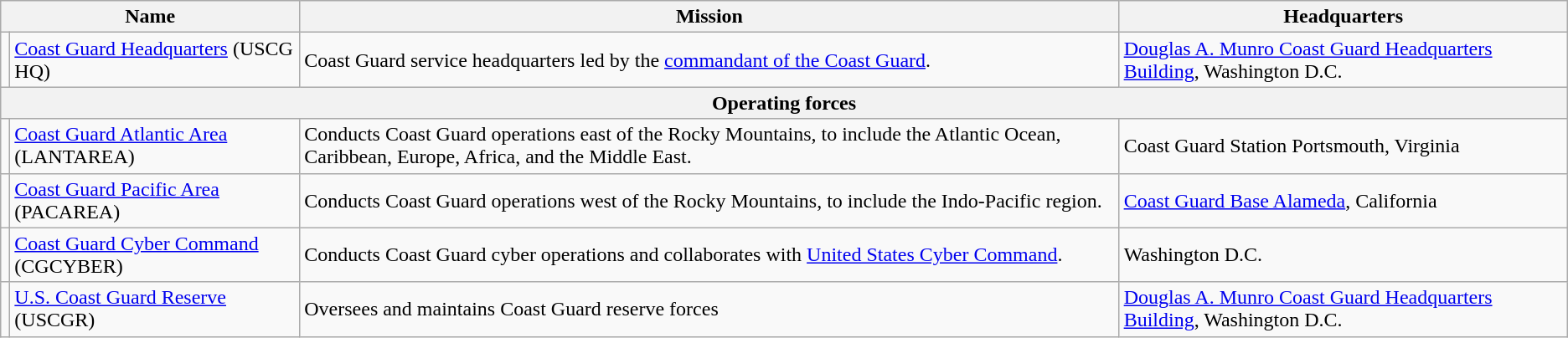<table class="wikitable">
<tr>
<th colspan=2>Name</th>
<th>Mission</th>
<th>Headquarters</th>
</tr>
<tr>
<td></td>
<td><a href='#'>Coast Guard Headquarters</a> (USCG HQ)</td>
<td>Coast Guard service headquarters led by the <a href='#'>commandant of the Coast Guard</a>.</td>
<td><a href='#'>Douglas A. Munro Coast Guard Headquarters Building</a>, Washington D.C.</td>
</tr>
<tr>
<th colspan=4>Operating forces</th>
</tr>
<tr>
<td></td>
<td><a href='#'>Coast Guard Atlantic Area</a> (LANTAREA)</td>
<td>Conducts Coast Guard operations east of the Rocky Mountains, to include the Atlantic Ocean, Caribbean, Europe, Africa, and the Middle East.</td>
<td>Coast Guard Station Portsmouth, Virginia</td>
</tr>
<tr>
<td></td>
<td><a href='#'>Coast Guard Pacific Area</a> (PACAREA)</td>
<td>Conducts Coast Guard operations west of the Rocky Mountains, to include the Indo-Pacific region.</td>
<td><a href='#'>Coast Guard Base Alameda</a>, California</td>
</tr>
<tr>
<td></td>
<td><a href='#'>Coast Guard Cyber Command</a> (CGCYBER)</td>
<td>Conducts Coast Guard cyber operations and collaborates with <a href='#'>United States Cyber Command</a>.</td>
<td>Washington D.C.</td>
</tr>
<tr>
<td></td>
<td><a href='#'>U.S. Coast Guard Reserve</a> (USCGR)</td>
<td>Oversees and maintains Coast Guard reserve forces</td>
<td><a href='#'>Douglas A. Munro Coast Guard Headquarters Building</a>, Washington D.C.</td>
</tr>
</table>
